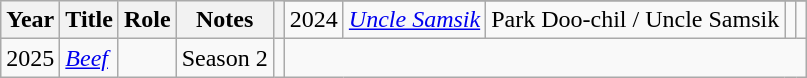<table class="wikitable sortable plainrowheaders">
<tr>
<th rowspan="2" scope="col">Year</th>
<th rowspan="2" scope="col">Title</th>
<th rowspan="2" scope="col">Role</th>
<th rowspan="2" scope="col" class="unsortable">Notes</th>
<th rowspan="2" scope="col" class="unsortable"></th>
</tr>
<tr>
<td>2024</td>
<td><em><a href='#'>Uncle Samsik</a></em></td>
<td>Park Doo-chil / Uncle Samsik</td>
<td></td>
<td style="text-align:center;"></td>
</tr>
<tr>
<td>2025</td>
<td><em><a href='#'>Beef</a></em></td>
<td></td>
<td>Season 2</td>
<td style="text-align:center;"></td>
</tr>
</table>
